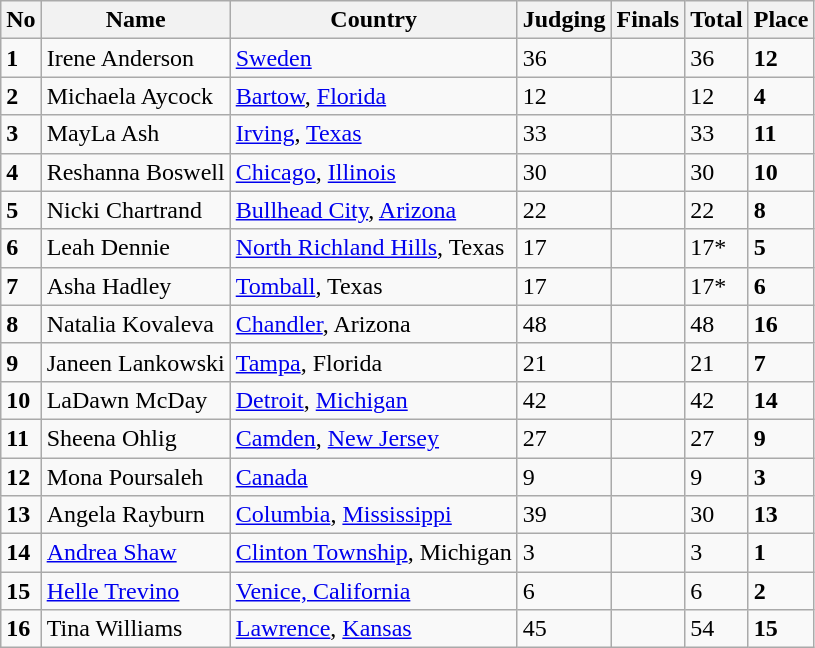<table class="wikitable">
<tr>
<th>No</th>
<th>Name</th>
<th>Country</th>
<th>Judging</th>
<th>Finals</th>
<th>Total</th>
<th>Place</th>
</tr>
<tr>
<td><strong>1</strong></td>
<td>Irene Anderson</td>
<td> <a href='#'>Sweden</a></td>
<td>36</td>
<td></td>
<td>36</td>
<td><strong>12</strong></td>
</tr>
<tr>
<td><strong>2</strong></td>
<td>Michaela Aycock</td>
<td> <a href='#'>Bartow</a>, <a href='#'>Florida</a></td>
<td>12</td>
<td></td>
<td>12</td>
<td><strong>4</strong></td>
</tr>
<tr>
<td><strong>3</strong></td>
<td>MayLa Ash</td>
<td> <a href='#'>Irving</a>, <a href='#'>Texas</a></td>
<td>33</td>
<td></td>
<td>33</td>
<td><strong>11</strong></td>
</tr>
<tr>
<td><strong>4</strong></td>
<td>Reshanna Boswell</td>
<td> <a href='#'>Chicago</a>, <a href='#'>Illinois</a></td>
<td>30</td>
<td></td>
<td>30</td>
<td><strong>10</strong></td>
</tr>
<tr>
<td><strong>5</strong></td>
<td>Nicki Chartrand</td>
<td> <a href='#'>Bullhead City</a>, <a href='#'>Arizona</a></td>
<td>22</td>
<td></td>
<td>22</td>
<td><strong>8</strong></td>
</tr>
<tr>
<td><strong>6</strong></td>
<td>Leah Dennie</td>
<td> <a href='#'>North Richland Hills</a>, Texas</td>
<td>17</td>
<td></td>
<td>17*</td>
<td><strong>5</strong></td>
</tr>
<tr>
<td><strong>7</strong></td>
<td>Asha Hadley</td>
<td> <a href='#'>Tomball</a>, Texas</td>
<td>17</td>
<td></td>
<td>17*</td>
<td><strong>6</strong></td>
</tr>
<tr>
<td><strong>8</strong></td>
<td>Natalia Kovaleva</td>
<td> <a href='#'>Chandler</a>, Arizona</td>
<td>48</td>
<td></td>
<td>48</td>
<td><strong>16</strong></td>
</tr>
<tr>
<td><strong>9</strong></td>
<td>Janeen Lankowski</td>
<td> <a href='#'>Tampa</a>, Florida</td>
<td>21</td>
<td></td>
<td>21</td>
<td><strong>7</strong></td>
</tr>
<tr>
<td><strong>10</strong></td>
<td>LaDawn McDay</td>
<td> <a href='#'>Detroit</a>, <a href='#'>Michigan</a></td>
<td>42</td>
<td></td>
<td>42</td>
<td><strong>14</strong></td>
</tr>
<tr>
<td><strong>11</strong></td>
<td>Sheena Ohlig</td>
<td> <a href='#'>Camden</a>, <a href='#'>New Jersey</a></td>
<td>27</td>
<td></td>
<td>27</td>
<td><strong>9</strong></td>
</tr>
<tr>
<td><strong>12</strong></td>
<td>Mona Poursaleh</td>
<td> <a href='#'>Canada</a></td>
<td>9</td>
<td></td>
<td>9</td>
<td><strong>3</strong></td>
</tr>
<tr>
<td><strong>13</strong></td>
<td>Angela Rayburn</td>
<td> <a href='#'>Columbia</a>, <a href='#'>Mississippi</a></td>
<td>39</td>
<td></td>
<td>30</td>
<td><strong>13</strong></td>
</tr>
<tr>
<td><strong>14</strong></td>
<td><a href='#'>Andrea Shaw</a></td>
<td> <a href='#'>Clinton Township</a>, Michigan</td>
<td>3</td>
<td></td>
<td>3</td>
<td><strong>1</strong></td>
</tr>
<tr>
<td><strong>15</strong></td>
<td><a href='#'>Helle Trevino</a></td>
<td> <a href='#'>Venice, California</a></td>
<td>6</td>
<td></td>
<td>6</td>
<td><strong>2</strong></td>
</tr>
<tr>
<td><strong>16</strong></td>
<td>Tina Williams</td>
<td> <a href='#'>Lawrence</a>, <a href='#'>Kansas</a></td>
<td>45</td>
<td></td>
<td>54</td>
<td><strong>15</strong></td>
</tr>
</table>
